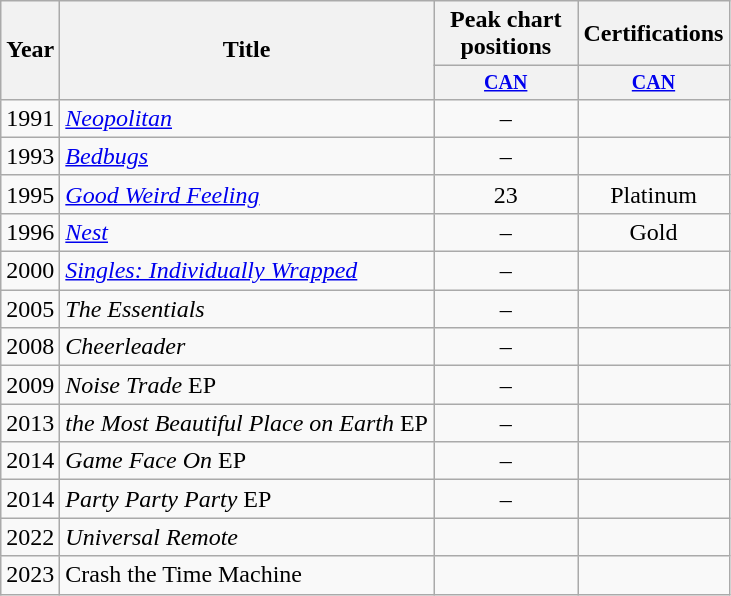<table class="wikitable">
<tr>
<th rowspan="2">Year</th>
<th rowspan="2">Title</th>
<th colspan="1">Peak chart positions</th>
<th colspan="1">Certifications</th>
</tr>
<tr style="font-size: smaller;">
<th width="90"><a href='#'>CAN</a><br></th>
<th width="90"><a href='#'>CAN</a><br></th>
</tr>
<tr>
<td>1991</td>
<td><em><a href='#'>Neopolitan</a></em></td>
<td align="center">–</td>
<td align="center"></td>
</tr>
<tr>
<td>1993</td>
<td><em><a href='#'>Bedbugs</a></em></td>
<td align="center">–</td>
<td align="center"></td>
</tr>
<tr>
<td>1995</td>
<td><em><a href='#'>Good Weird Feeling</a></em></td>
<td align="center">23</td>
<td align="center">Platinum</td>
</tr>
<tr>
<td>1996</td>
<td><em><a href='#'>Nest</a></em></td>
<td align="center">–</td>
<td align="center">Gold</td>
</tr>
<tr>
<td>2000</td>
<td><em><a href='#'>Singles: Individually Wrapped</a></em></td>
<td align="center">–</td>
<td align="center"></td>
</tr>
<tr>
<td>2005</td>
<td><em>The Essentials</em></td>
<td align="center">–</td>
<td align="center"></td>
</tr>
<tr>
<td>2008</td>
<td><em>Cheerleader</em></td>
<td align="center">–</td>
<td align="center"></td>
</tr>
<tr>
<td>2009</td>
<td><em>Noise Trade</em> EP</td>
<td align="center">–</td>
<td align="center"></td>
</tr>
<tr>
<td>2013</td>
<td><em>the Most Beautiful Place on Earth</em> EP</td>
<td align="center">–</td>
<td align="center"></td>
</tr>
<tr>
<td>2014</td>
<td><em>Game Face On</em> EP</td>
<td align="center">–</td>
<td align="center"></td>
</tr>
<tr>
<td>2014</td>
<td><em>Party Party Party</em> EP</td>
<td align="center">–</td>
<td align="center"></td>
</tr>
<tr>
<td>2022</td>
<td><em>Universal Remote</em></td>
<td></td>
<td></td>
</tr>
<tr>
<td>2023</td>
<td>Crash the Time Machine</td>
<td></td>
<td></td>
</tr>
</table>
